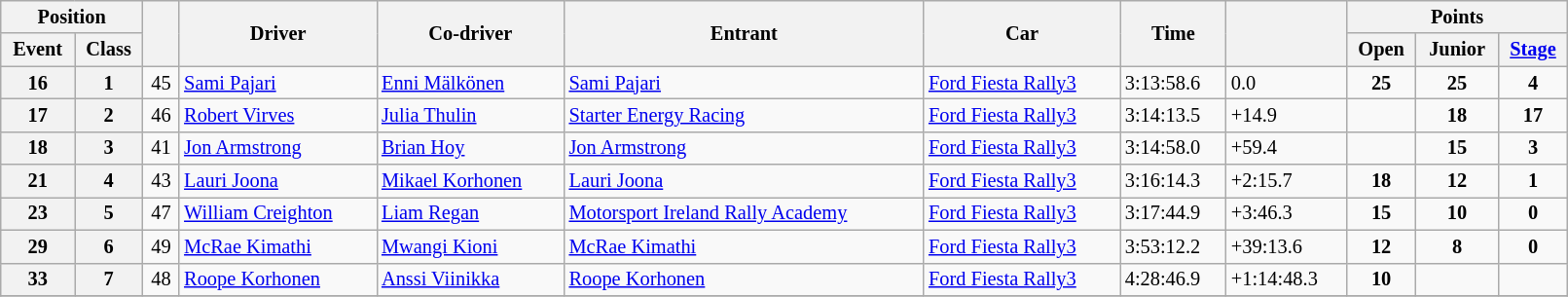<table class="wikitable" width=85% style="font-size: 85%;">
<tr>
<th colspan="2">Position</th>
<th rowspan="2"></th>
<th rowspan="2">Driver</th>
<th rowspan="2">Co-driver</th>
<th rowspan="2">Entrant</th>
<th rowspan="2">Car</th>
<th rowspan="2">Time</th>
<th rowspan="2"></th>
<th colspan="3">Points</th>
</tr>
<tr>
<th>Event</th>
<th>Class</th>
<th>Open</th>
<th>Junior</th>
<th><a href='#'>Stage</a></th>
</tr>
<tr>
<th>16</th>
<th>1</th>
<td align="center">45</td>
<td><a href='#'>Sami Pajari</a></td>
<td><a href='#'>Enni Mälkönen</a></td>
<td><a href='#'>Sami Pajari</a></td>
<td><a href='#'>Ford Fiesta Rally3</a></td>
<td>3:13:58.6</td>
<td>0.0</td>
<td align="center"><strong>25</strong></td>
<td align="center"><strong>25</strong></td>
<td align="center"><strong>4</strong></td>
</tr>
<tr>
<th>17</th>
<th>2</th>
<td align="center">46</td>
<td><a href='#'>Robert Virves</a></td>
<td><a href='#'>Julia Thulin</a></td>
<td><a href='#'>Starter Energy Racing</a></td>
<td><a href='#'>Ford Fiesta Rally3</a></td>
<td>3:14:13.5</td>
<td>+14.9</td>
<td></td>
<td align="center"><strong>18</strong></td>
<td align="center"><strong>17</strong></td>
</tr>
<tr>
<th>18</th>
<th>3</th>
<td align="center">41</td>
<td><a href='#'>Jon Armstrong</a></td>
<td><a href='#'>Brian Hoy</a></td>
<td><a href='#'>Jon Armstrong</a></td>
<td><a href='#'>Ford Fiesta Rally3</a></td>
<td>3:14:58.0</td>
<td>+59.4</td>
<td></td>
<td align="center"><strong>15</strong></td>
<td align="center"><strong>3</strong></td>
</tr>
<tr>
<th>21</th>
<th>4</th>
<td align="center">43</td>
<td><a href='#'>Lauri Joona</a></td>
<td><a href='#'>Mikael Korhonen</a></td>
<td><a href='#'>Lauri Joona</a></td>
<td><a href='#'>Ford Fiesta Rally3</a></td>
<td>3:16:14.3</td>
<td>+2:15.7</td>
<td align="center"><strong>18</strong></td>
<td align="center"><strong>12</strong></td>
<td align="center"><strong>1</strong></td>
</tr>
<tr>
<th>23</th>
<th>5</th>
<td align="center">47</td>
<td><a href='#'>William Creighton</a></td>
<td><a href='#'>Liam Regan</a></td>
<td><a href='#'>Motorsport Ireland Rally Academy</a></td>
<td><a href='#'>Ford Fiesta Rally3</a></td>
<td>3:17:44.9</td>
<td>+3:46.3</td>
<td align="center"><strong>15</strong></td>
<td align="center"><strong>10</strong></td>
<td align="center"><strong>0</strong></td>
</tr>
<tr>
<th>29</th>
<th>6</th>
<td align="center">49</td>
<td><a href='#'>McRae Kimathi</a></td>
<td><a href='#'>Mwangi Kioni</a></td>
<td><a href='#'>McRae Kimathi</a></td>
<td><a href='#'>Ford Fiesta Rally3</a></td>
<td>3:53:12.2</td>
<td>+39:13.6</td>
<td align="center"><strong>12</strong></td>
<td align="center"><strong>8</strong></td>
<td align="center"><strong>0</strong></td>
</tr>
<tr>
<th>33</th>
<th>7</th>
<td align="center">48</td>
<td><a href='#'>Roope Korhonen</a></td>
<td><a href='#'>Anssi Viinikka</a></td>
<td><a href='#'>Roope Korhonen</a></td>
<td><a href='#'>Ford Fiesta Rally3</a></td>
<td>4:28:46.9</td>
<td>+1:14:48.3</td>
<td align="center"><strong>10</strong></td>
<td></td>
<td></td>
</tr>
<tr>
</tr>
</table>
